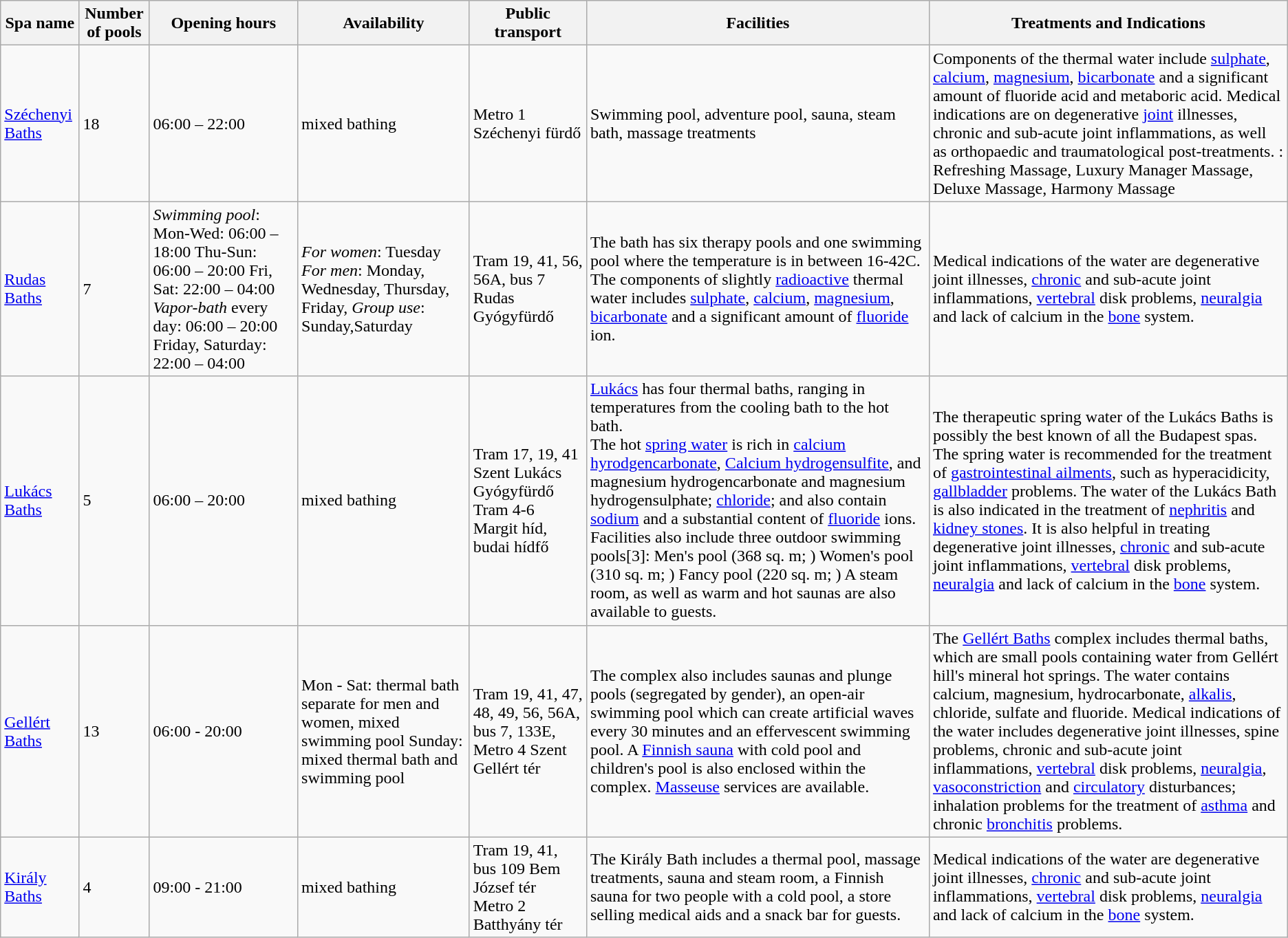<table class="wikitable">
<tr>
<th>Spa name</th>
<th>Number of pools</th>
<th>Opening hours</th>
<th>Availability</th>
<th>Public transport</th>
<th>Facilities</th>
<th>Treatments and Indications</th>
</tr>
<tr>
<td><a href='#'>Széchenyi Baths</a></td>
<td>18</td>
<td>06:00 – 22:00</td>
<td>mixed bathing</td>
<td>Metro 1 Széchenyi fürdő</td>
<td>Swimming pool, adventure pool, sauna, steam bath, massage treatments</td>
<td>Components of the thermal water include <a href='#'>sulphate</a>, <a href='#'>calcium</a>, <a href='#'>magnesium</a>, <a href='#'>bicarbonate</a> and a significant amount of fluoride acid and metaboric acid. Medical indications are on degenerative <a href='#'>joint</a> illnesses, chronic and sub-acute joint inflammations, as well as orthopaedic and traumatological post-treatments.  : Refreshing Massage, Luxury Manager Massage, Deluxe Massage, Harmony Massage</td>
</tr>
<tr>
<td><a href='#'>Rudas Baths</a></td>
<td>7</td>
<td><em>Swimming pool</em>: Mon-Wed: 06:00 – 18:00 Thu-Sun: 06:00 – 20:00 Fri, Sat: 22:00 – 04:00 <em>Vapor-bath</em> every day: 06:00 – 20:00 Friday, Saturday: 22:00 – 04:00</td>
<td><em>For women</em>: Tuesday <em>For men</em>: Monday, Wednesday, Thursday, Friday, <em>Group use</em>: Sunday,Saturday</td>
<td>Tram 19, 41, 56, 56A, bus 7 Rudas Gyógyfürdő</td>
<td>The bath has six therapy pools and one swimming pool where the temperature is in between 16-42C. The components of slightly <a href='#'>radioactive</a> thermal water includes <a href='#'>sulphate</a>, <a href='#'>calcium</a>, <a href='#'>magnesium</a>, <a href='#'>bicarbonate</a> and a significant amount of <a href='#'>fluoride</a> ion.</td>
<td>Medical indications of the water are degenerative joint illnesses, <a href='#'>chronic</a> and sub-acute joint inflammations, <a href='#'>vertebral</a> disk problems, <a href='#'>neuralgia</a> and lack of calcium in the <a href='#'>bone</a> system.</td>
</tr>
<tr>
<td><a href='#'>Lukács Baths</a></td>
<td>5</td>
<td>06:00 – 20:00</td>
<td>mixed bathing</td>
<td>Tram 17, 19, 41 Szent Lukács Gyógyfürdő<br>Tram 4-6 Margit híd, budai hídfő</td>
<td><a href='#'>Lukács</a> has four thermal baths, ranging in temperatures from the  cooling bath to the  hot bath.<br>The hot <a href='#'>spring water</a> is rich in <a href='#'>calcium hyrodgencarbonate</a>, <a href='#'>Calcium hydrogensulfite</a>, and magnesium hydrogencarbonate and magnesium hydrogensulphate; <a href='#'>chloride</a>; and also contain <a href='#'>sodium</a> and a substantial content of <a href='#'>fluoride</a> ions.
Facilities also include three outdoor swimming pools[3]:
Men's pool (368 sq. m; )
Women's pool (310 sq. m; )
Fancy pool (220 sq. m; )
A steam room, as well as warm and hot saunas are also available to guests.</td>
<td>The therapeutic spring water of the Lukács Baths is possibly the best known of all the Budapest spas. The spring water is recommended for the treatment of <a href='#'>gastrointestinal ailments</a>, such as hyperacidicity, <a href='#'>gallbladder</a> problems. The water of the Lukács Bath is also indicated in the treatment of <a href='#'>nephritis</a> and <a href='#'>kidney stones</a>. It is also helpful in treating degenerative joint illnesses, <a href='#'>chronic</a> and sub-acute joint inflammations, <a href='#'>vertebral</a> disk problems, <a href='#'>neuralgia</a> and lack of calcium in the <a href='#'>bone</a> system.</td>
</tr>
<tr>
<td><a href='#'>Gellért Baths</a></td>
<td>13</td>
<td>06:00 - 20:00</td>
<td>Mon - Sat: thermal bath separate for men and women, mixed swimming pool Sunday: mixed thermal bath and swimming pool</td>
<td>Tram 19, 41, 47, 48, 49, 56, 56A, bus 7, 133E, Metro 4 Szent Gellért tér</td>
<td>The complex also includes saunas and plunge pools (segregated by gender), an open-air swimming pool which can create artificial waves every 30 minutes and an effervescent swimming pool. A <a href='#'>Finnish sauna</a> with cold pool and children's pool is also enclosed within the complex. <a href='#'>Masseuse</a> services are available.</td>
<td>The <a href='#'>Gellért Baths</a> complex includes thermal baths, which are small pools containing water from Gellért hill's mineral hot springs. The water contains calcium, magnesium, hydrocarbonate, <a href='#'>alkalis</a>, chloride, sulfate and fluoride. Medical indications of the water includes degenerative joint illnesses, spine problems, chronic and sub-acute joint inflammations, <a href='#'>vertebral</a> disk problems, <a href='#'>neuralgia</a>, <a href='#'>vasoconstriction</a> and <a href='#'>circulatory</a> disturbances; inhalation problems for the treatment of <a href='#'>asthma</a> and chronic <a href='#'>bronchitis</a> problems.</td>
</tr>
<tr>
<td><a href='#'>Király Baths</a></td>
<td>4</td>
<td>09:00 - 21:00</td>
<td>mixed bathing</td>
<td>Tram 19, 41, bus 109 Bem József tér<br>Metro 2 Batthyány tér</td>
<td>The Király Bath includes a thermal pool, massage treatments, sauna and steam room, a Finnish sauna for two people with a cold pool, a store selling medical aids and a snack bar for guests.</td>
<td>Medical indications of the water are degenerative joint illnesses, <a href='#'>chronic</a> and sub-acute joint inflammations, <a href='#'>vertebral</a> disk problems, <a href='#'>neuralgia</a> and lack of calcium in the <a href='#'>bone</a> system.</td>
</tr>
</table>
